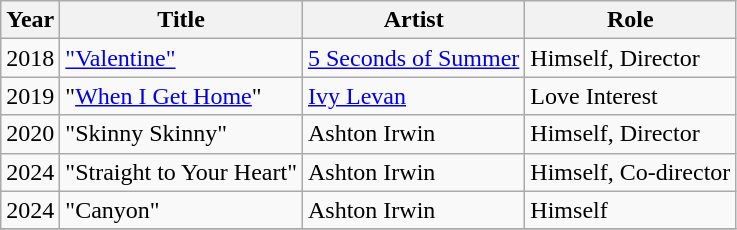<table class="wikitable">
<tr>
<th>Year</th>
<th>Title</th>
<th>Artist</th>
<th>Role</th>
</tr>
<tr>
<td>2018</td>
<td><a href='#'>"Valentine"</a></td>
<td><a href='#'>5 Seconds of Summer</a></td>
<td>Himself, Director</td>
</tr>
<tr>
<td>2019</td>
<td>"<a href='#'>When I Get Home</a>"</td>
<td><a href='#'>Ivy Levan</a></td>
<td>Love Interest</td>
</tr>
<tr>
<td>2020</td>
<td>"Skinny Skinny"</td>
<td>Ashton Irwin</td>
<td>Himself, Director</td>
</tr>
<tr>
<td>2024</td>
<td>"Straight to Your Heart"</td>
<td>Ashton Irwin</td>
<td>Himself, Co-director</td>
</tr>
<tr>
<td>2024</td>
<td>"Canyon"</td>
<td>Ashton Irwin</td>
<td>Himself</td>
</tr>
<tr>
</tr>
</table>
